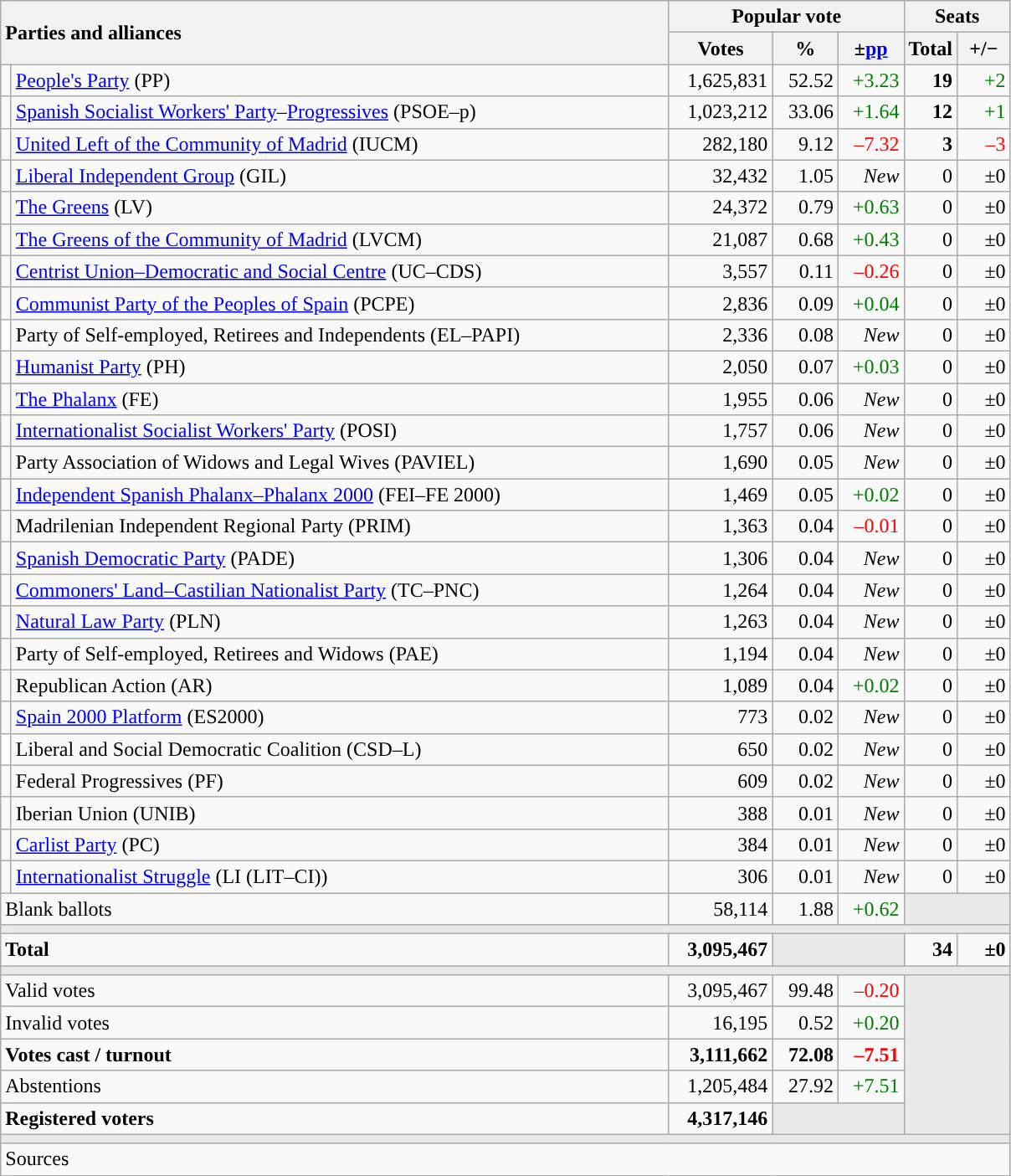<table class="wikitable" style="text-align:right;">
<tr>
<th style="text-align:left;" rowspan="2" colspan="2" width="525">Parties and alliances</th>
<th colspan="3">Popular vote</th>
<th colspan="2">Seats</th>
</tr>
<tr>
<th width="75">Votes</th>
<th width="45">%</th>
<th width="45">±<a href='#'>pp</a></th>
<th width="35">Total</th>
<th width="35">+/−</th>
</tr>
<tr>
<td width="1" style="color:inherit;background:"></td>
<td align="left"><a href='#'>People's Party</a> (PP)</td>
<td>1,625,831</td>
<td>52.52</td>
<td style="color:green;">+3.23</td>
<td><strong>19</strong></td>
<td style="color:green;">+2</td>
</tr>
<tr>
<td style="color:inherit;background:"></td>
<td align="left"><a href='#'>Spanish Socialist Workers' Party</a>–<a href='#'>Progressives</a> (PSOE–p)</td>
<td>1,023,212</td>
<td>33.06</td>
<td style="color:green;">+1.64</td>
<td><strong>12</strong></td>
<td style="color:green;">+1</td>
</tr>
<tr>
<td style="color:inherit;background:"></td>
<td align="left"><a href='#'>United Left of the Community of Madrid</a> (IUCM)</td>
<td>282,180</td>
<td>9.12</td>
<td style="color:red;">–7.32</td>
<td><strong>3</strong></td>
<td style="color:red;">–3</td>
</tr>
<tr>
<td style="color:inherit;background:"></td>
<td align="left"><a href='#'>Liberal Independent Group</a> (GIL)</td>
<td>32,432</td>
<td>1.05</td>
<td><em>New</em></td>
<td>0</td>
<td>±0</td>
</tr>
<tr>
<td style="color:inherit;background:"></td>
<td align="left"><a href='#'>The Greens</a> (LV)</td>
<td>24,372</td>
<td>0.79</td>
<td style="color:green;">+0.63</td>
<td>0</td>
<td>±0</td>
</tr>
<tr>
<td style="color:inherit;background:"></td>
<td align="left"><a href='#'>The Greens of the Community of Madrid</a> (LVCM)</td>
<td>21,087</td>
<td>0.68</td>
<td style="color:green;">+0.43</td>
<td>0</td>
<td>±0</td>
</tr>
<tr>
<td style="color:inherit;background:"></td>
<td align="left"><a href='#'>Centrist Union–Democratic and Social Centre</a> (UC–CDS)</td>
<td>3,557</td>
<td>0.11</td>
<td style="color:red;">–0.26</td>
<td>0</td>
<td>±0</td>
</tr>
<tr>
<td style="color:inherit;background:"></td>
<td align="left"><a href='#'>Communist Party of the Peoples of Spain</a> (PCPE)</td>
<td>2,836</td>
<td>0.09</td>
<td style="color:green;">+0.04</td>
<td>0</td>
<td>±0</td>
</tr>
<tr>
<td bgcolor="white"></td>
<td align="left">Party of Self-employed, Retirees and Independents (EL–PAPI)</td>
<td>2,336</td>
<td>0.08</td>
<td><em>New</em></td>
<td>0</td>
<td>±0</td>
</tr>
<tr>
<td style="color:inherit;background:"></td>
<td align="left"><a href='#'>Humanist Party</a> (PH)</td>
<td>2,050</td>
<td>0.07</td>
<td style="color:green;">+0.03</td>
<td>0</td>
<td>±0</td>
</tr>
<tr>
<td style="color:inherit;background:"></td>
<td align="left"><a href='#'>The Phalanx</a> (FE)</td>
<td>1,955</td>
<td>0.06</td>
<td><em>New</em></td>
<td>0</td>
<td>±0</td>
</tr>
<tr>
<td style="color:inherit;background:"></td>
<td align="left"><a href='#'>Internationalist Socialist Workers' Party</a> (POSI)</td>
<td>1,757</td>
<td>0.06</td>
<td><em>New</em></td>
<td>0</td>
<td>±0</td>
</tr>
<tr>
<td style="color:inherit;background:"></td>
<td align="left">Party Association of Widows and Legal Wives (PAVIEL)</td>
<td>1,690</td>
<td>0.05</td>
<td><em>New</em></td>
<td>0</td>
<td>±0</td>
</tr>
<tr>
<td style="color:inherit;background:"></td>
<td align="left"><a href='#'>Independent Spanish Phalanx–Phalanx 2000</a> (FEI–FE 2000)</td>
<td>1,469</td>
<td>0.05</td>
<td style="color:green;">+0.02</td>
<td>0</td>
<td>±0</td>
</tr>
<tr>
<td style="color:inherit;background:"></td>
<td align="left">Madrilenian Independent Regional Party (PRIM)</td>
<td>1,363</td>
<td>0.04</td>
<td style="color:red;">–0.01</td>
<td>0</td>
<td>±0</td>
</tr>
<tr>
<td style="color:inherit;background:"></td>
<td align="left"><a href='#'>Spanish Democratic Party</a> (PADE)</td>
<td>1,306</td>
<td>0.04</td>
<td><em>New</em></td>
<td>0</td>
<td>±0</td>
</tr>
<tr>
<td style="color:inherit;background:"></td>
<td align="left"><a href='#'>Commoners' Land–Castilian Nationalist Party</a> (TC–PNC)</td>
<td>1,264</td>
<td>0.04</td>
<td><em>New</em></td>
<td>0</td>
<td>±0</td>
</tr>
<tr>
<td style="color:inherit;background:"></td>
<td align="left"><a href='#'>Natural Law Party</a> (PLN)</td>
<td>1,263</td>
<td>0.04</td>
<td><em>New</em></td>
<td>0</td>
<td>±0</td>
</tr>
<tr>
<td style="color:inherit;background:"></td>
<td align="left">Party of Self-employed, Retirees and Widows (PAE)</td>
<td>1,194</td>
<td>0.04</td>
<td><em>New</em></td>
<td>0</td>
<td>±0</td>
</tr>
<tr>
<td style="color:inherit;background:"></td>
<td align="left">Republican Action (AR)</td>
<td>1,089</td>
<td>0.04</td>
<td style="color:green;">+0.02</td>
<td>0</td>
<td>±0</td>
</tr>
<tr>
<td style="color:inherit;background:"></td>
<td align="left"><a href='#'>Spain 2000 Platform</a> (ES2000)</td>
<td>773</td>
<td>0.02</td>
<td><em>New</em></td>
<td>0</td>
<td>±0</td>
</tr>
<tr>
<td bgcolor="white"></td>
<td align="left">Liberal and Social Democratic Coalition (CSD–L)</td>
<td>650</td>
<td>0.02</td>
<td><em>New</em></td>
<td>0</td>
<td>±0</td>
</tr>
<tr>
<td style="color:inherit;background:"></td>
<td align="left">Federal Progressives (PF)</td>
<td>609</td>
<td>0.02</td>
<td><em>New</em></td>
<td>0</td>
<td>±0</td>
</tr>
<tr>
<td style="color:inherit;background:"></td>
<td align="left">Iberian Union (UNIB)</td>
<td>388</td>
<td>0.01</td>
<td><em>New</em></td>
<td>0</td>
<td>±0</td>
</tr>
<tr>
<td style="color:inherit;background:"></td>
<td align="left"><a href='#'>Carlist Party</a> (PC)</td>
<td>384</td>
<td>0.01</td>
<td><em>New</em></td>
<td>0</td>
<td>±0</td>
</tr>
<tr>
<td style="color:inherit;background:"></td>
<td align="left"><a href='#'>Internationalist Struggle</a> (LI (LIT–CI))</td>
<td>306</td>
<td>0.01</td>
<td><em>New</em></td>
<td>0</td>
<td>±0</td>
</tr>
<tr>
<td align="left" colspan="2">Blank ballots</td>
<td>58,114</td>
<td>1.88</td>
<td style="color:green;">+0.62</td>
<td bgcolor="#E9E9E9" colspan="2"></td>
</tr>
<tr>
<td colspan="7" bgcolor="#E9E9E9"></td>
</tr>
<tr style="font-weight:bold;">
<td align="left" colspan="2">Total</td>
<td>3,095,467</td>
<td bgcolor="#E9E9E9" colspan="2"></td>
<td>34</td>
<td>±0</td>
</tr>
<tr>
<td colspan="7" bgcolor="#E9E9E9"></td>
</tr>
<tr>
<td align="left" colspan="2">Valid votes</td>
<td>3,095,467</td>
<td>99.48</td>
<td style="color:red;">–0.20</td>
<td bgcolor="#E9E9E9" colspan="2" rowspan="5"></td>
</tr>
<tr>
<td align="left" colspan="2">Invalid votes</td>
<td>16,195</td>
<td>0.52</td>
<td style="color:green;">+0.20</td>
</tr>
<tr style="font-weight:bold;">
<td align="left" colspan="2">Votes cast / turnout</td>
<td>3,111,662</td>
<td>72.08</td>
<td style="color:red;">–7.51</td>
</tr>
<tr>
<td align="left" colspan="2">Abstentions</td>
<td>1,205,484</td>
<td>27.92</td>
<td style="color:green;">+7.51</td>
</tr>
<tr style="font-weight:bold;">
<td align="left" colspan="2">Registered voters</td>
<td>4,317,146</td>
<td bgcolor="#E9E9E9" colspan="2"></td>
</tr>
<tr>
<td colspan="7" bgcolor="#E9E9E9"></td>
</tr>
<tr>
<td align="left" colspan="7">Sources</td>
</tr>
</table>
